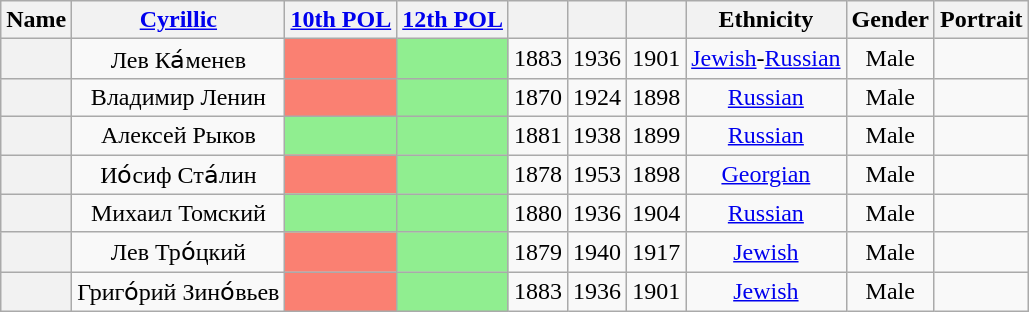<table class="wikitable sortable" style=text-align:center>
<tr>
<th scope="col">Name</th>
<th scope="col" class="unsortable"><a href='#'>Cyrillic</a></th>
<th scope="col"><a href='#'>10th POL</a></th>
<th scope="col"><a href='#'>12th POL</a></th>
<th scope="col"></th>
<th scope="col"></th>
<th scope="col"></th>
<th scope="col">Ethnicity</th>
<th scope="col">Gender</th>
<th scope="col" class="unsortable">Portrait</th>
</tr>
<tr>
<th align="center" scope="row" style="font-weight:normal;"></th>
<td>Лев Ка́менев</td>
<td bgcolor = Salmon></td>
<td bgcolor = LightGreen></td>
<td>1883</td>
<td>1936</td>
<td>1901</td>
<td><a href='#'>Jewish</a>-<a href='#'>Russian</a><br></td>
<td>Male</td>
<td></td>
</tr>
<tr>
<th align="center" scope="row" style="font-weight:normal;"></th>
<td>Владимир Ленин</td>
<td bgcolor = Salmon></td>
<td bgcolor = LightGreen></td>
<td>1870</td>
<td>1924</td>
<td>1898</td>
<td><a href='#'>Russian</a></td>
<td>Male</td>
<td></td>
</tr>
<tr>
<th align="center" scope="row" style="font-weight:normal;"></th>
<td>Алексей Рыков</td>
<td bgcolor = LightGreen></td>
<td bgcolor = LightGreen></td>
<td>1881</td>
<td>1938</td>
<td>1899</td>
<td><a href='#'>Russian</a></td>
<td>Male</td>
<td></td>
</tr>
<tr>
<th align="center" scope="row" style="font-weight:normal;"></th>
<td>Ио́сиф Ста́лин</td>
<td bgcolor = Salmon></td>
<td bgcolor = LightGreen></td>
<td>1878</td>
<td>1953</td>
<td>1898</td>
<td><a href='#'>Georgian</a></td>
<td>Male</td>
<td></td>
</tr>
<tr>
<th align="center" scope="row" style="font-weight:normal;"></th>
<td>Михаил Томский</td>
<td bgcolor = LightGreen></td>
<td bgcolor = LightGreen></td>
<td>1880</td>
<td>1936</td>
<td>1904</td>
<td><a href='#'>Russian</a></td>
<td>Male</td>
<td></td>
</tr>
<tr>
<th align="center" scope="row" style="font-weight:normal;"></th>
<td>Лев Тро́цкий</td>
<td bgcolor = Salmon></td>
<td bgcolor = LightGreen></td>
<td>1879</td>
<td>1940</td>
<td>1917</td>
<td><a href='#'>Jewish</a></td>
<td>Male</td>
<td></td>
</tr>
<tr>
<th align="center" scope="row" style="font-weight:normal;"></th>
<td>Григо́рий Зино́вьев</td>
<td bgcolor = Salmon></td>
<td bgcolor = LightGreen></td>
<td>1883</td>
<td>1936</td>
<td>1901</td>
<td><a href='#'>Jewish</a></td>
<td>Male</td>
<td></td>
</tr>
</table>
